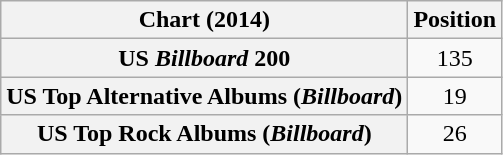<table class="wikitable sortable plainrowheaders" style="text-align:center">
<tr>
<th scope="col">Chart (2014)</th>
<th scope="col">Position</th>
</tr>
<tr>
<th scope="row">US <em>Billboard</em> 200</th>
<td>135</td>
</tr>
<tr>
<th scope="row">US Top Alternative Albums (<em>Billboard</em>)</th>
<td>19</td>
</tr>
<tr>
<th scope="row">US Top Rock Albums (<em>Billboard</em>)</th>
<td>26</td>
</tr>
</table>
